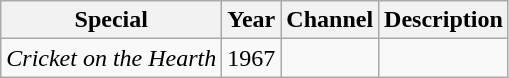<table class="wikitable sortable">
<tr>
<th>Special</th>
<th>Year</th>
<th>Channel</th>
<th>Description</th>
</tr>
<tr>
<td><em>Cricket on the Hearth</em></td>
<td>1967</td>
<td></td>
<td></td>
</tr>
</table>
